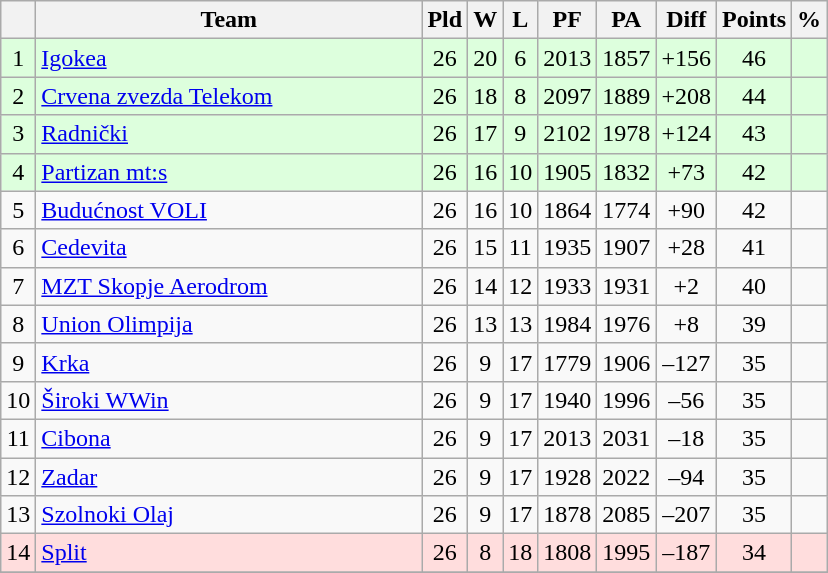<table class="wikitable sortable" style="text-align:center">
<tr>
<th></th>
<th width="250">Team</th>
<th>Pld</th>
<th>W</th>
<th>L</th>
<th>PF</th>
<th>PA</th>
<th>Diff</th>
<th>Points</th>
<th>%</th>
</tr>
<tr style="background: #ddffdd">
<td>1</td>
<td align=left> <a href='#'>Igokea</a></td>
<td>26</td>
<td>20</td>
<td>6</td>
<td>2013</td>
<td>1857</td>
<td>+156</td>
<td>46</td>
<td></td>
</tr>
<tr style="background: #ddffdd">
<td>2</td>
<td align=left> <a href='#'>Crvena zvezda Telekom</a></td>
<td>26</td>
<td>18</td>
<td>8</td>
<td>2097</td>
<td>1889</td>
<td>+208</td>
<td>44</td>
<td></td>
</tr>
<tr style="background: #ddffdd">
<td>3</td>
<td align=left> <a href='#'>Radnički</a></td>
<td>26</td>
<td>17</td>
<td>9</td>
<td>2102</td>
<td>1978</td>
<td>+124</td>
<td>43</td>
<td></td>
</tr>
<tr style="background: #ddffdd">
<td>4</td>
<td align=left> <a href='#'>Partizan mt:s</a></td>
<td>26</td>
<td>16</td>
<td>10</td>
<td>1905</td>
<td>1832</td>
<td>+73</td>
<td>42</td>
<td></td>
</tr>
<tr>
<td>5</td>
<td align=left> <a href='#'>Budućnost VOLI</a></td>
<td>26</td>
<td>16</td>
<td>10</td>
<td>1864</td>
<td>1774</td>
<td>+90</td>
<td>42</td>
<td></td>
</tr>
<tr>
<td>6</td>
<td align=left> <a href='#'>Cedevita</a></td>
<td>26</td>
<td>15</td>
<td>11</td>
<td>1935</td>
<td>1907</td>
<td>+28</td>
<td>41</td>
<td></td>
</tr>
<tr>
<td>7</td>
<td align=left> <a href='#'>MZT Skopje Aerodrom</a></td>
<td>26</td>
<td>14</td>
<td>12</td>
<td>1933</td>
<td>1931</td>
<td>+2</td>
<td>40</td>
<td></td>
</tr>
<tr>
<td>8</td>
<td align=left> <a href='#'>Union Olimpija</a></td>
<td>26</td>
<td>13</td>
<td>13</td>
<td>1984</td>
<td>1976</td>
<td>+8</td>
<td>39</td>
<td></td>
</tr>
<tr>
<td>9</td>
<td align=left> <a href='#'>Krka</a></td>
<td>26</td>
<td>9</td>
<td>17</td>
<td>1779</td>
<td>1906</td>
<td>–127</td>
<td>35</td>
<td></td>
</tr>
<tr>
<td>10</td>
<td align=left> <a href='#'>Široki WWin</a></td>
<td>26</td>
<td>9</td>
<td>17</td>
<td>1940</td>
<td>1996</td>
<td>–56</td>
<td>35</td>
<td></td>
</tr>
<tr>
<td>11</td>
<td align=left> <a href='#'>Cibona</a></td>
<td>26</td>
<td>9</td>
<td>17</td>
<td>2013</td>
<td>2031</td>
<td>–18</td>
<td>35</td>
<td></td>
</tr>
<tr>
<td>12</td>
<td align=left> <a href='#'>Zadar</a></td>
<td>26</td>
<td>9</td>
<td>17</td>
<td>1928</td>
<td>2022</td>
<td>–94</td>
<td>35</td>
<td></td>
</tr>
<tr>
<td>13</td>
<td align=left> <a href='#'>Szolnoki Olaj</a></td>
<td>26</td>
<td>9</td>
<td>17</td>
<td>1878</td>
<td>2085</td>
<td>–207</td>
<td>35</td>
<td></td>
</tr>
<tr style="background: #ffdddd">
<td>14</td>
<td align=left> <a href='#'>Split</a></td>
<td>26</td>
<td>8</td>
<td>18</td>
<td>1808</td>
<td>1995</td>
<td>–187</td>
<td>34</td>
<td></td>
</tr>
<tr>
</tr>
</table>
